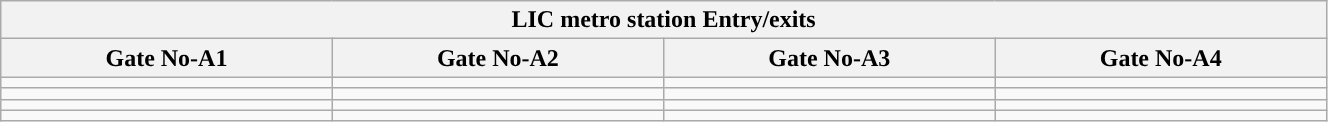<table class="wikitable" style="text-align: center;" width="70%">
<tr>
<th align="center" colspan="5" style="background:#"><span><strong>LIC metro station Entry/exits </strong></span></th>
</tr>
<tr>
<th style="width:5%;">Gate No-A1</th>
<th style="width:5%;">Gate No-A2</th>
<th style="width:5%;">Gate No-A3</th>
<th style="width:5%;">Gate No-A4</th>
</tr>
<tr>
<td></td>
<td></td>
<td></td>
<td></td>
</tr>
<tr>
<td></td>
<td></td>
<td></td>
<td></td>
</tr>
<tr>
<td></td>
<td></td>
<td></td>
<td></td>
</tr>
<tr>
<td></td>
<td></td>
<td></td>
<td></td>
</tr>
</table>
